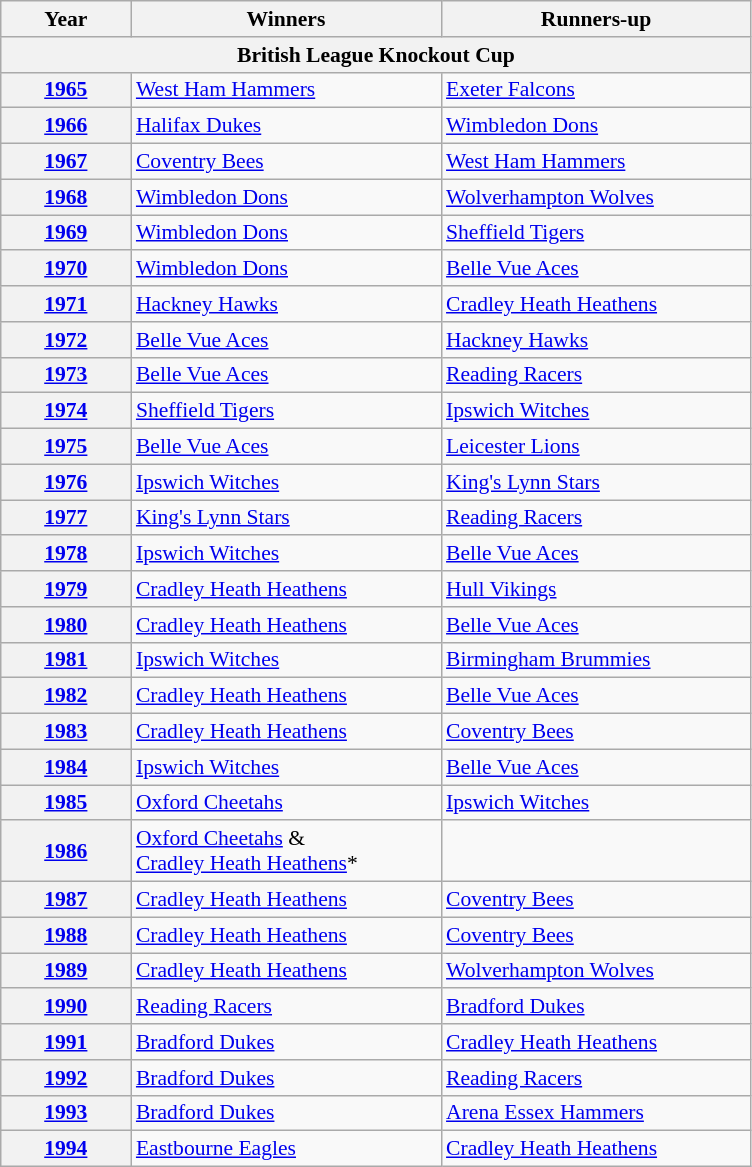<table class="wikitable" style="font-size: 90%">
<tr>
<th width=80>Year</th>
<th width=200>Winners</th>
<th width=200>Runners-up</th>
</tr>
<tr>
<th colspan=3>British League Knockout Cup</th>
</tr>
<tr>
<th><a href='#'>1965</a></th>
<td><a href='#'>West Ham Hammers</a></td>
<td><a href='#'>Exeter Falcons</a></td>
</tr>
<tr>
<th><a href='#'>1966</a></th>
<td><a href='#'>Halifax Dukes</a></td>
<td><a href='#'>Wimbledon Dons</a></td>
</tr>
<tr>
<th><a href='#'>1967</a></th>
<td><a href='#'>Coventry Bees</a></td>
<td><a href='#'>West Ham Hammers</a></td>
</tr>
<tr>
<th><a href='#'>1968</a></th>
<td><a href='#'>Wimbledon Dons</a></td>
<td><a href='#'>Wolverhampton Wolves</a></td>
</tr>
<tr>
<th><a href='#'>1969</a></th>
<td><a href='#'>Wimbledon Dons</a></td>
<td><a href='#'>Sheffield Tigers</a></td>
</tr>
<tr>
<th><a href='#'>1970</a></th>
<td><a href='#'>Wimbledon Dons</a></td>
<td><a href='#'>Belle Vue Aces</a></td>
</tr>
<tr>
<th><a href='#'>1971</a></th>
<td><a href='#'>Hackney Hawks</a></td>
<td><a href='#'>Cradley Heath Heathens</a></td>
</tr>
<tr>
<th><a href='#'>1972</a></th>
<td><a href='#'>Belle Vue Aces</a></td>
<td><a href='#'>Hackney Hawks</a></td>
</tr>
<tr>
<th><a href='#'>1973</a></th>
<td><a href='#'>Belle Vue Aces</a></td>
<td><a href='#'>Reading Racers</a></td>
</tr>
<tr>
<th><a href='#'>1974</a></th>
<td><a href='#'>Sheffield Tigers</a></td>
<td><a href='#'>Ipswich Witches</a></td>
</tr>
<tr>
<th><a href='#'>1975</a></th>
<td><a href='#'>Belle Vue Aces</a></td>
<td><a href='#'>Leicester Lions</a></td>
</tr>
<tr>
<th><a href='#'>1976</a></th>
<td><a href='#'>Ipswich Witches</a></td>
<td><a href='#'>King's Lynn Stars</a></td>
</tr>
<tr>
<th><a href='#'>1977</a></th>
<td><a href='#'>King's Lynn Stars</a></td>
<td><a href='#'>Reading Racers</a></td>
</tr>
<tr>
<th><a href='#'>1978</a></th>
<td><a href='#'>Ipswich Witches</a></td>
<td><a href='#'>Belle Vue Aces</a></td>
</tr>
<tr>
<th><a href='#'>1979</a></th>
<td><a href='#'>Cradley Heath Heathens</a></td>
<td><a href='#'>Hull Vikings</a></td>
</tr>
<tr>
<th><a href='#'>1980</a></th>
<td><a href='#'>Cradley Heath Heathens</a></td>
<td><a href='#'>Belle Vue Aces</a></td>
</tr>
<tr>
<th><a href='#'>1981</a></th>
<td><a href='#'>Ipswich Witches</a></td>
<td><a href='#'>Birmingham Brummies</a></td>
</tr>
<tr>
<th><a href='#'>1982</a></th>
<td><a href='#'>Cradley Heath Heathens</a></td>
<td><a href='#'>Belle Vue Aces</a></td>
</tr>
<tr>
<th><a href='#'>1983</a></th>
<td><a href='#'>Cradley Heath Heathens</a></td>
<td><a href='#'>Coventry Bees</a></td>
</tr>
<tr>
<th><a href='#'>1984</a></th>
<td><a href='#'>Ipswich Witches</a></td>
<td><a href='#'>Belle Vue Aces</a></td>
</tr>
<tr>
<th><a href='#'>1985</a></th>
<td><a href='#'>Oxford Cheetahs</a></td>
<td><a href='#'>Ipswich Witches</a></td>
</tr>
<tr>
<th><a href='#'>1986</a></th>
<td><a href='#'>Oxford Cheetahs</a> &<br><a href='#'>Cradley Heath Heathens</a>*</td>
<td></td>
</tr>
<tr>
<th><a href='#'>1987</a></th>
<td><a href='#'>Cradley Heath Heathens</a></td>
<td><a href='#'>Coventry Bees</a></td>
</tr>
<tr>
<th><a href='#'>1988</a></th>
<td><a href='#'>Cradley Heath Heathens</a></td>
<td><a href='#'>Coventry Bees</a></td>
</tr>
<tr>
<th><a href='#'>1989</a></th>
<td><a href='#'>Cradley Heath Heathens</a></td>
<td><a href='#'>Wolverhampton Wolves</a></td>
</tr>
<tr>
<th><a href='#'>1990</a></th>
<td><a href='#'>Reading Racers</a></td>
<td><a href='#'>Bradford Dukes</a></td>
</tr>
<tr>
<th><a href='#'>1991</a></th>
<td><a href='#'>Bradford Dukes</a></td>
<td><a href='#'>Cradley Heath Heathens</a></td>
</tr>
<tr>
<th><a href='#'>1992</a></th>
<td><a href='#'>Bradford Dukes</a></td>
<td><a href='#'>Reading Racers</a></td>
</tr>
<tr>
<th><a href='#'>1993</a></th>
<td><a href='#'>Bradford Dukes</a></td>
<td><a href='#'>Arena Essex Hammers</a></td>
</tr>
<tr>
<th><a href='#'>1994</a></th>
<td><a href='#'>Eastbourne Eagles</a></td>
<td><a href='#'>Cradley Heath Heathens</a></td>
</tr>
</table>
